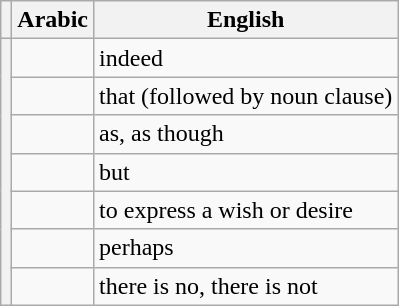<table class="wikitable">
<tr>
<th></th>
<th>Arabic</th>
<th>English</th>
</tr>
<tr>
<th rowspan="7"><br><em></em></th>
<td> <em></em></td>
<td>indeed</td>
</tr>
<tr>
<td> <em></em></td>
<td>that (followed by noun clause)</td>
</tr>
<tr>
<td> <em></em></td>
<td>as, as though</td>
</tr>
<tr>
<td> <em></em></td>
<td>but</td>
</tr>
<tr>
<td> <em></em></td>
<td>to express a wish or desire</td>
</tr>
<tr>
<td> <em></em></td>
<td>perhaps</td>
</tr>
<tr>
<td> <em></em></td>
<td>there is no, there is not</td>
</tr>
</table>
